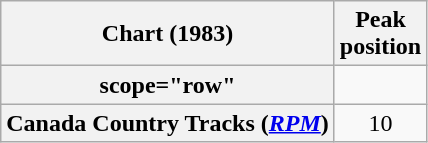<table class="wikitable plainrowheaders" style="text-align:center;">
<tr>
<th scope="col">Chart (1983)</th>
<th scope="col">Peak<br>position</th>
</tr>
<tr>
<th>scope="row"</th>
</tr>
<tr>
<th scope="row">Canada Country Tracks (<em><a href='#'>RPM</a></em>)</th>
<td>10</td>
</tr>
</table>
